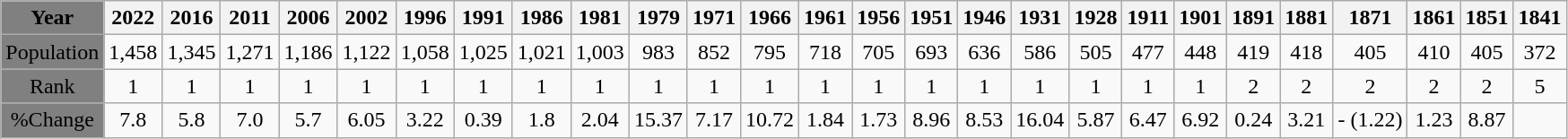<table class="wikitable">
<tr>
<th style="background:grey;">Year</th>
<th>2022</th>
<th>2016</th>
<th>2011</th>
<th>2006</th>
<th>2002</th>
<th>1996</th>
<th>1991</th>
<th>1986</th>
<th>1981</th>
<th>1979</th>
<th>1971</th>
<th>1966</th>
<th>1961</th>
<th>1956</th>
<th>1951</th>
<th>1946</th>
<th>1931</th>
<th>1928</th>
<th>1911</th>
<th>1901</th>
<th>1891</th>
<th>1881</th>
<th>1871</th>
<th>1861</th>
<th>1851</th>
<th>1841</th>
</tr>
<tr align="center">
<td style="background:grey;">Population</td>
<td>1,458</td>
<td>1,345</td>
<td>1,271</td>
<td>1,186</td>
<td>1,122</td>
<td>1,058</td>
<td>1,025</td>
<td>1,021</td>
<td>1,003</td>
<td>983</td>
<td>852</td>
<td>795</td>
<td>718</td>
<td>705</td>
<td>693</td>
<td>636</td>
<td>586</td>
<td>505</td>
<td>477</td>
<td>448</td>
<td>419</td>
<td>418</td>
<td>405</td>
<td>410</td>
<td>405</td>
<td>372</td>
</tr>
<tr align="center">
<td style="background:grey;">Rank</td>
<td>1</td>
<td>1</td>
<td>1</td>
<td>1</td>
<td>1</td>
<td>1</td>
<td>1</td>
<td>1</td>
<td>1</td>
<td>1</td>
<td>1</td>
<td>1</td>
<td>1</td>
<td>1</td>
<td>1</td>
<td>1</td>
<td>1</td>
<td>1</td>
<td>1</td>
<td>1</td>
<td>2</td>
<td>2</td>
<td>2</td>
<td>2</td>
<td>2</td>
<td>5</td>
</tr>
<tr align="center">
<td style="background:grey;">%Change</td>
<td>7.8</td>
<td>5.8</td>
<td>7.0</td>
<td>5.7</td>
<td>6.05</td>
<td>3.22</td>
<td>0.39</td>
<td>1.8</td>
<td>2.04</td>
<td>15.37</td>
<td>7.17</td>
<td>10.72</td>
<td>1.84</td>
<td>1.73</td>
<td>8.96</td>
<td>8.53</td>
<td>16.04</td>
<td>5.87</td>
<td>6.47</td>
<td>6.92</td>
<td>0.24</td>
<td>3.21</td>
<td>- (1.22)</td>
<td>1.23</td>
<td>8.87</td>
<td></td>
</tr>
</table>
